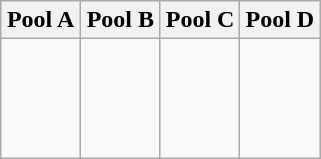<table class="wikitable">
<tr>
<th width=25%>Pool A</th>
<th width=25%>Pool B</th>
<th width=25%>Pool C</th>
<th width=25%>Pool D</th>
</tr>
<tr>
<td><br><br>
<br>
<br>
</td>
<td><br><br>
<br>
<br>
</td>
<td><br><br>
<br>
<br>
</td>
<td><br><br>
<br>
<br>
</td>
</tr>
</table>
